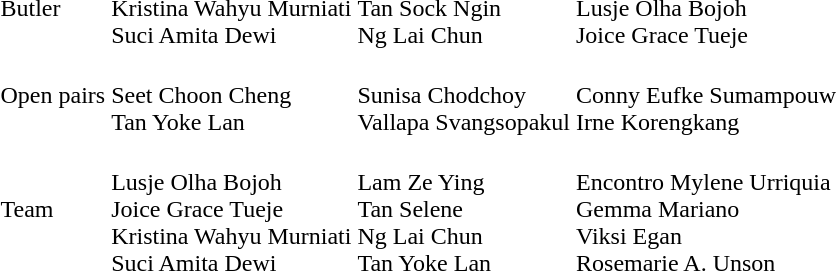<table>
<tr>
<td>Butler</td>
<td><br>Kristina Wahyu Murniati<br>Suci Amita Dewi</td>
<td><br>Tan Sock Ngin<br>Ng Lai Chun</td>
<td><br>Lusje Olha Bojoh<br>Joice Grace Tueje</td>
</tr>
<tr>
<td>Open pairs</td>
<td><br>Seet Choon Cheng<br>Tan Yoke Lan</td>
<td><br>Sunisa Chodchoy<br>Vallapa Svangsopakul</td>
<td><br>Conny Eufke Sumampouw<br>Irne Korengkang</td>
</tr>
<tr>
<td>Team</td>
<td><br>Lusje Olha Bojoh<br>Joice Grace Tueje<br>Kristina Wahyu Murniati<br>Suci Amita Dewi</td>
<td><br>Lam Ze Ying<br>Tan Selene<br>Ng Lai Chun<br>Tan Yoke Lan</td>
<td><br>Encontro Mylene Urriquia<br>Gemma Mariano<br>Viksi Egan<br>Rosemarie A. Unson</td>
</tr>
</table>
